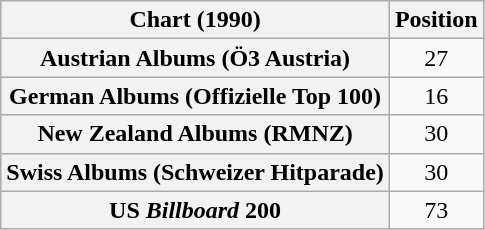<table class="wikitable sortable plainrowheaders" style="text-align:center">
<tr>
<th scope="col">Chart (1990)</th>
<th scope="col">Position</th>
</tr>
<tr>
<th scope="row">Austrian Albums (Ö3 Austria)</th>
<td>27</td>
</tr>
<tr>
<th scope="row">German Albums (Offizielle Top 100)</th>
<td>16</td>
</tr>
<tr>
<th scope="row">New Zealand Albums (RMNZ)</th>
<td>30</td>
</tr>
<tr>
<th scope="row">Swiss Albums (Schweizer Hitparade)</th>
<td>30</td>
</tr>
<tr>
<th scope="row">US <em>Billboard</em> 200</th>
<td>73</td>
</tr>
</table>
